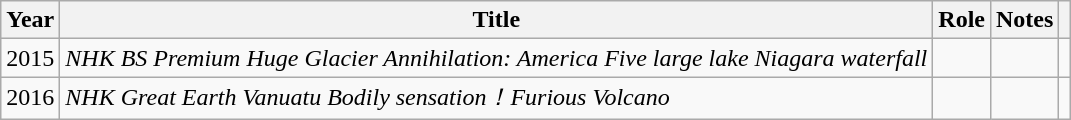<table class="wikitable plainrowheaders sortable">
<tr>
<th>Year</th>
<th>Title</th>
<th>Role</th>
<th class="unsortable">Notes</th>
<th class="unsortable"></th>
</tr>
<tr>
<td>2015</td>
<td><em>NHK BS Premium Huge Glacier Annihilation: America Five large lake Niagara waterfall</em></td>
<td></td>
<td></td>
<td></td>
</tr>
<tr>
<td>2016</td>
<td><em>NHK Great Earth Vanuatu Bodily sensation！Furious Volcano</em></td>
<td></td>
<td></td>
<td></td>
</tr>
</table>
